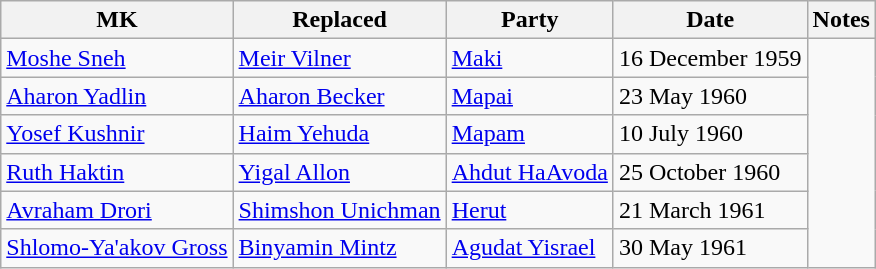<table class="sort wikitable sortable" style="text-align:left">
<tr>
<th>MK</th>
<th>Replaced</th>
<th>Party</th>
<th>Date</th>
<th>Notes</th>
</tr>
<tr>
<td><a href='#'>Moshe Sneh</a></td>
<td><a href='#'>Meir Vilner</a></td>
<td><a href='#'>Maki</a></td>
<td>16 December 1959</td>
</tr>
<tr>
<td><a href='#'>Aharon Yadlin</a></td>
<td><a href='#'>Aharon Becker</a></td>
<td><a href='#'>Mapai</a></td>
<td>23 May 1960</td>
</tr>
<tr>
<td><a href='#'>Yosef Kushnir</a></td>
<td><a href='#'>Haim Yehuda</a></td>
<td><a href='#'>Mapam</a></td>
<td>10 July 1960</td>
</tr>
<tr>
<td><a href='#'>Ruth Haktin</a></td>
<td><a href='#'>Yigal Allon</a></td>
<td><a href='#'>Ahdut HaAvoda</a></td>
<td>25 October 1960</td>
</tr>
<tr>
<td><a href='#'>Avraham Drori</a></td>
<td><a href='#'>Shimshon Unichman</a></td>
<td><a href='#'>Herut</a></td>
<td>21 March 1961</td>
</tr>
<tr>
<td><a href='#'>Shlomo-Ya'akov Gross</a></td>
<td><a href='#'>Binyamin Mintz</a></td>
<td><a href='#'>Agudat Yisrael</a></td>
<td>30 May 1961</td>
</tr>
</table>
